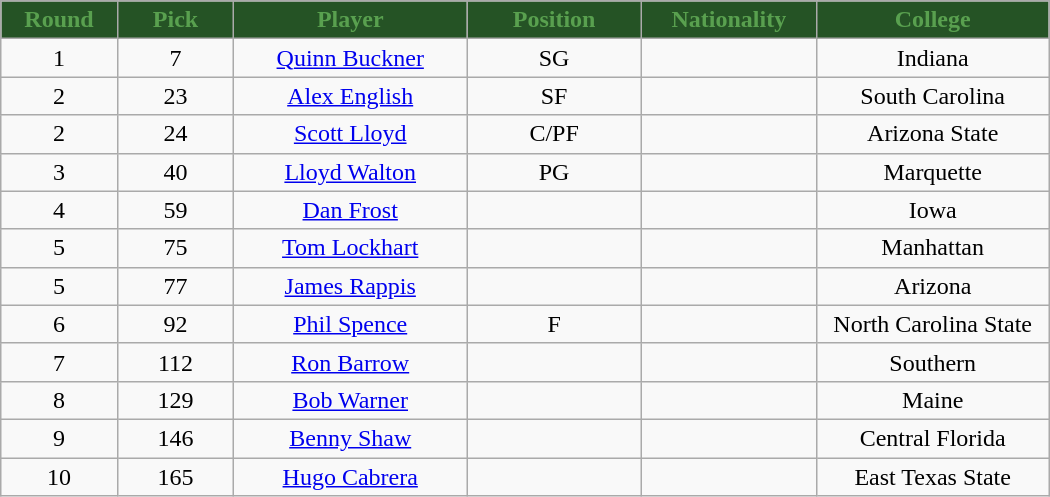<table class="wikitable sortable sortable">
<tr>
<th style="background:#255325; color:#59A04F" width="10%">Round</th>
<th style="background:#255325; color:#59A04F" width="10%">Pick</th>
<th style="background:#255325; color:#59A04F" width="20%">Player</th>
<th style="background:#255325; color:#59A04F" width="15%">Position</th>
<th style="background:#255325; color:#59A04F" width="15%">Nationality</th>
<th style="background:#255325; color:#59A04F" width="20%">College</th>
</tr>
<tr style="text-align: center">
<td>1</td>
<td>7</td>
<td><a href='#'>Quinn Buckner</a></td>
<td>SG</td>
<td></td>
<td>Indiana</td>
</tr>
<tr style="text-align: center">
<td>2</td>
<td>23</td>
<td><a href='#'>Alex English</a></td>
<td>SF</td>
<td></td>
<td>South Carolina</td>
</tr>
<tr style="text-align: center">
<td>2</td>
<td>24</td>
<td><a href='#'>Scott Lloyd</a></td>
<td>C/PF</td>
<td></td>
<td>Arizona State</td>
</tr>
<tr style="text-align: center">
<td>3</td>
<td>40</td>
<td><a href='#'>Lloyd Walton</a></td>
<td>PG</td>
<td></td>
<td>Marquette</td>
</tr>
<tr style="text-align: center">
<td>4</td>
<td>59</td>
<td><a href='#'>Dan Frost</a></td>
<td></td>
<td></td>
<td>Iowa</td>
</tr>
<tr style="text-align: center">
<td>5</td>
<td>75</td>
<td><a href='#'>Tom Lockhart</a></td>
<td></td>
<td></td>
<td>Manhattan</td>
</tr>
<tr style="text-align: center">
<td>5</td>
<td>77</td>
<td><a href='#'>James Rappis</a></td>
<td></td>
<td></td>
<td>Arizona</td>
</tr>
<tr style="text-align: center">
<td>6</td>
<td>92</td>
<td><a href='#'>Phil Spence</a></td>
<td>F</td>
<td></td>
<td>North Carolina State</td>
</tr>
<tr style="text-align: center">
<td>7</td>
<td>112</td>
<td><a href='#'>Ron Barrow</a></td>
<td></td>
<td></td>
<td>Southern</td>
</tr>
<tr style="text-align: center">
<td>8</td>
<td>129</td>
<td><a href='#'>Bob Warner</a></td>
<td></td>
<td></td>
<td>Maine</td>
</tr>
<tr style="text-align: center">
<td>9</td>
<td>146</td>
<td><a href='#'>Benny Shaw</a></td>
<td></td>
<td></td>
<td>Central Florida</td>
</tr>
<tr style="text-align: center">
<td>10</td>
<td>165</td>
<td><a href='#'>Hugo Cabrera</a></td>
<td></td>
<td></td>
<td>East Texas State</td>
</tr>
</table>
